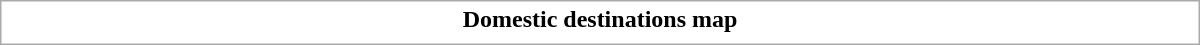<table class="collapsible collapsed" style="border:1px #aaa solid; width:50em; margin:0.2em auto">
<tr>
<th>Domestic destinations map</th>
</tr>
<tr>
<td></td>
</tr>
</table>
